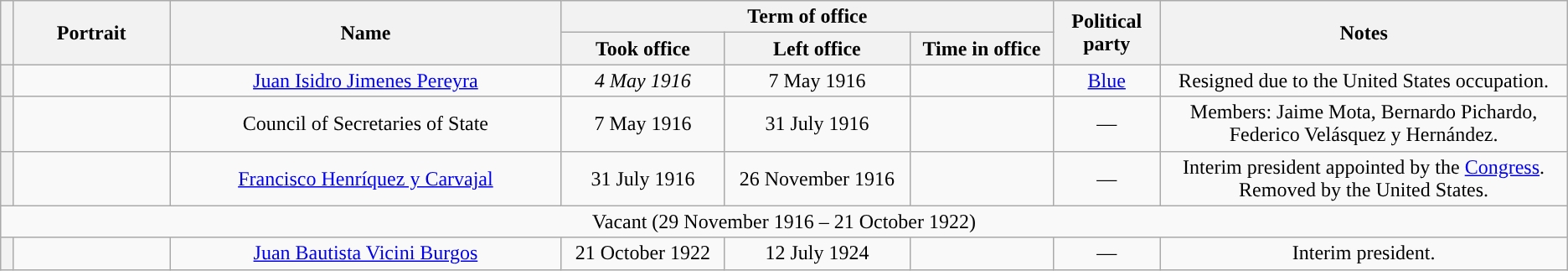<table class="wikitable" style="text-align:center">
<tr>
<th rowspan="2"></th>
<th rowspan="2" width="10%">Portrait</th>
<th rowspan="2" width="25%">Name<br></th>
<th colspan="3" width="31.4%">Term of office</th>
<th rowspan="2">Political<br>party</th>
<th rowspan="2" width="26%">Notes</th>
</tr>
<tr>
<th>Took office</th>
<th>Left office</th>
<th>Time in office</th>
</tr>
<tr>
<th style="background:"></th>
<td></td>
<td><a href='#'>Juan Isidro Jimenes Pereyra</a><br></td>
<td><em>4 May 1916</em></td>
<td>7 May 1916</td>
<td></td>
<td><a href='#'>Blue</a></td>
<td>Resigned due to the United States occupation.</td>
</tr>
<tr>
<th style="background:"></th>
<td></td>
<td>Council of Secretaries of State</td>
<td>7 May 1916</td>
<td>31 July 1916</td>
<td></td>
<td>—</td>
<td>Members: Jaime Mota, Bernardo Pichardo, Federico Velásquez y Hernández.</td>
</tr>
<tr>
<th style="background:"></th>
<td></td>
<td><a href='#'>Francisco Henríquez y Carvajal</a><br></td>
<td>31 July 1916</td>
<td>26 November 1916</td>
<td></td>
<td>—</td>
<td>Interim president appointed by the <a href='#'>Congress</a>. Removed by the United States.</td>
</tr>
<tr>
<td colspan="8">Vacant (29 November 1916 – 21 October 1922)</td>
</tr>
<tr>
<th style="background:"></th>
<td></td>
<td><a href='#'>Juan Bautista Vicini Burgos</a><br></td>
<td>21 October 1922</td>
<td>12 July 1924</td>
<td></td>
<td>—</td>
<td>Interim president.</td>
</tr>
</table>
